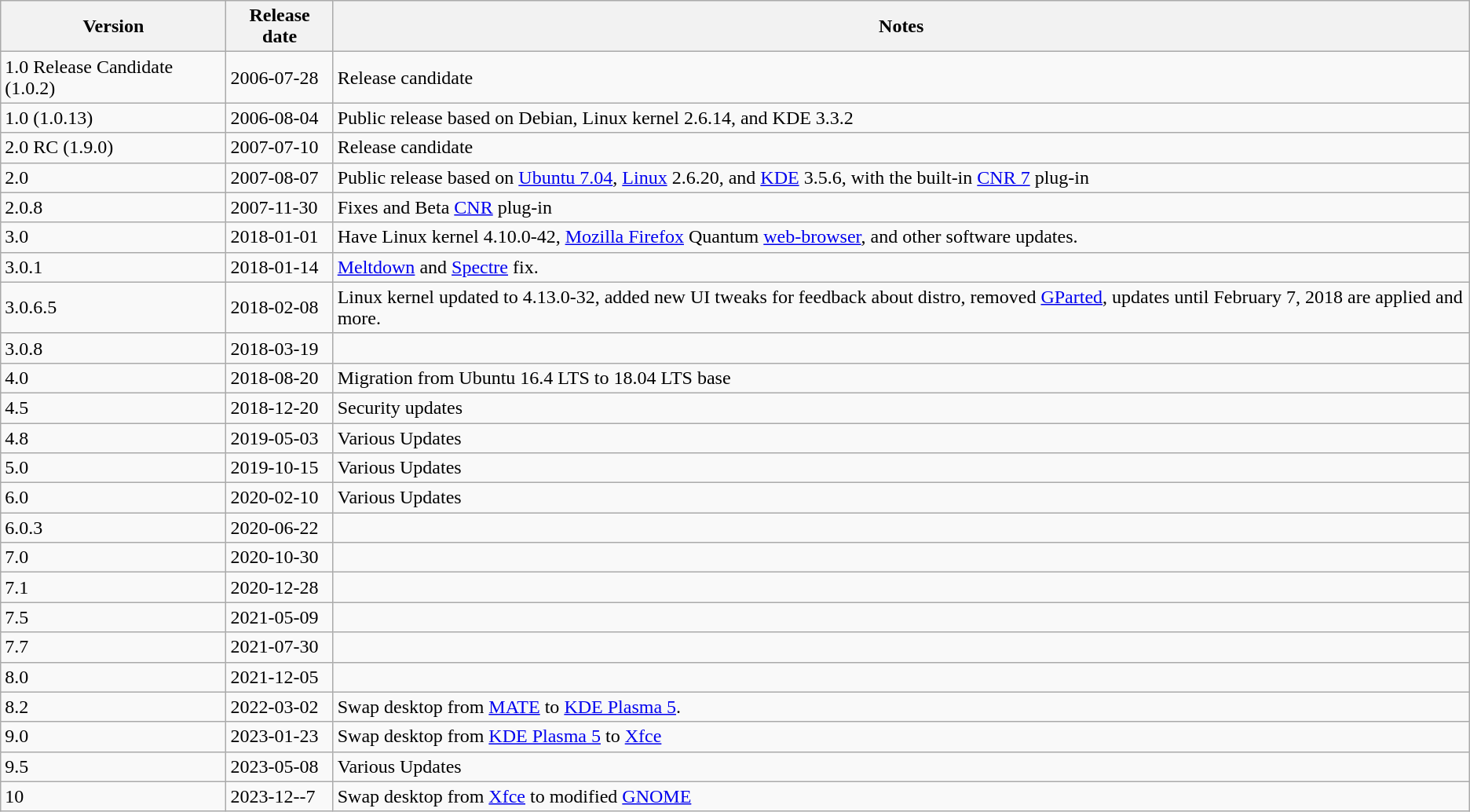<table class="wikitable sortable">
<tr>
<th>Version</th>
<th>Release date</th>
<th>Notes</th>
</tr>
<tr>
<td>1.0 Release Candidate (1.0.2)</td>
<td>2006-07-28</td>
<td>Release candidate</td>
</tr>
<tr>
<td>1.0 (1.0.13)</td>
<td>2006-08-04</td>
<td>Public release based on Debian, Linux kernel 2.6.14, and KDE 3.3.2</td>
</tr>
<tr>
<td>2.0 RC (1.9.0)</td>
<td>2007-07-10</td>
<td>Release candidate</td>
</tr>
<tr>
<td>2.0</td>
<td>2007-08-07</td>
<td>Public release based on <a href='#'>Ubuntu 7.04</a>, <a href='#'>Linux</a> 2.6.20, and <a href='#'>KDE</a> 3.5.6, with the built-in <a href='#'>CNR 7</a> plug-in</td>
</tr>
<tr>
<td>2.0.8</td>
<td>2007-11-30</td>
<td>Fixes and Beta <a href='#'>CNR</a> plug-in</td>
</tr>
<tr>
<td>3.0</td>
<td>2018-01-01</td>
<td>Have Linux kernel 4.10.0-42, <a href='#'>Mozilla Firefox</a> Quantum <a href='#'>web-browser</a>, and other software updates.</td>
</tr>
<tr>
<td>3.0.1</td>
<td>2018-01-14</td>
<td><a href='#'>Meltdown</a> and <a href='#'>Spectre</a> fix.</td>
</tr>
<tr>
<td>3.0.6.5</td>
<td>2018-02-08</td>
<td>Linux kernel updated to 4.13.0-32, added new UI tweaks for feedback about distro, removed <a href='#'>GParted</a>, updates until February 7, 2018 are applied and more.</td>
</tr>
<tr>
<td>3.0.8</td>
<td>2018-03-19</td>
<td></td>
</tr>
<tr>
<td>4.0</td>
<td>2018-08-20</td>
<td>Migration from Ubuntu 16.4 LTS to 18.04 LTS base</td>
</tr>
<tr>
<td>4.5</td>
<td>2018-12-20</td>
<td>Security updates</td>
</tr>
<tr>
<td>4.8</td>
<td>2019-05-03</td>
<td>Various Updates</td>
</tr>
<tr>
<td>5.0</td>
<td>2019-10-15</td>
<td>Various Updates</td>
</tr>
<tr>
<td>6.0</td>
<td>2020-02-10</td>
<td>Various Updates</td>
</tr>
<tr>
<td>6.0.3</td>
<td>2020-06-22</td>
<td></td>
</tr>
<tr>
<td>7.0</td>
<td>2020-10-30</td>
<td></td>
</tr>
<tr>
<td>7.1</td>
<td>2020-12-28</td>
<td></td>
</tr>
<tr>
<td>7.5</td>
<td>2021-05-09</td>
<td></td>
</tr>
<tr>
<td>7.7</td>
<td>2021-07-30</td>
<td></td>
</tr>
<tr>
<td>8.0</td>
<td>2021-12-05</td>
<td></td>
</tr>
<tr>
<td>8.2</td>
<td>2022-03-02</td>
<td>Swap desktop from <a href='#'>MATE</a> to <a href='#'>KDE Plasma 5</a>.</td>
</tr>
<tr>
<td>9.0</td>
<td>2023-01-23</td>
<td>Swap desktop from <a href='#'>KDE Plasma 5</a> to <a href='#'>Xfce</a></td>
</tr>
<tr>
<td>9.5</td>
<td>2023-05-08</td>
<td>Various Updates</td>
</tr>
<tr>
<td>10</td>
<td>2023-12--7</td>
<td>Swap desktop from <a href='#'>Xfce</a> to modified <a href='#'>GNOME</a></td>
</tr>
</table>
